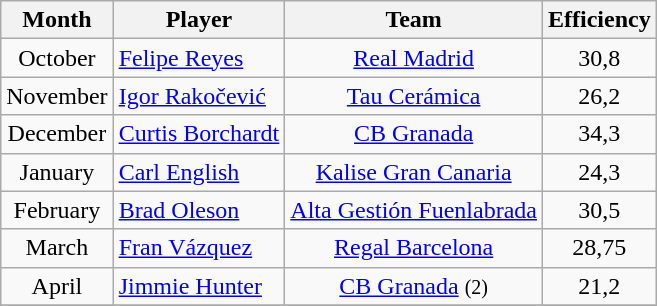<table class="wikitable sortable" style="text-align: center;">
<tr>
<th align="center">Month</th>
<th align="center">Player</th>
<th align="center">Team</th>
<th align="center">Efficiency</th>
</tr>
<tr>
<td>October</td>
<td align="left"> <a href='#'>Felipe Reyes</a></td>
<td><a href='#'>Real Madrid</a></td>
<td>30,8</td>
</tr>
<tr>
<td>November</td>
<td align="left"> <a href='#'>Igor Rakočević</a></td>
<td><a href='#'>Tau Cerámica</a></td>
<td>26,2</td>
</tr>
<tr>
<td>December</td>
<td align="left"> <a href='#'>Curtis Borchardt</a></td>
<td><a href='#'>CB Granada</a></td>
<td>34,3</td>
</tr>
<tr>
<td>January</td>
<td align="left"> <a href='#'>Carl English</a></td>
<td><a href='#'>Kalise Gran Canaria</a></td>
<td>24,3</td>
</tr>
<tr>
<td>February</td>
<td align="left"> <a href='#'>Brad Oleson</a></td>
<td><a href='#'>Alta Gestión Fuenlabrada</a></td>
<td>30,5</td>
</tr>
<tr>
<td>March</td>
<td align="left"> <a href='#'>Fran Vázquez</a></td>
<td><a href='#'>Regal Barcelona</a></td>
<td>28,75</td>
</tr>
<tr>
<td>April</td>
<td align="left"> <a href='#'>Jimmie Hunter</a></td>
<td><a href='#'>CB Granada</a> <small>(2)</small></td>
<td>21,2</td>
</tr>
<tr>
</tr>
</table>
